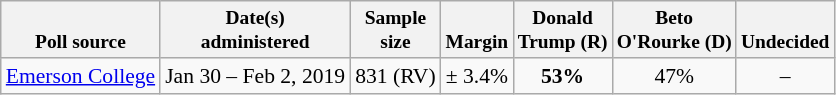<table class="wikitable" style="font-size:90%;text-align:center;">
<tr valign=bottom style="font-size:90%;">
<th>Poll source</th>
<th>Date(s)<br>administered</th>
<th>Sample<br>size</th>
<th>Margin<br></th>
<th>Donald<br>Trump (R)</th>
<th>Beto<br>O'Rourke (D)</th>
<th>Undecided</th>
</tr>
<tr>
<td style="text-align:left;"><a href='#'>Emerson College</a></td>
<td>Jan 30 – Feb 2, 2019</td>
<td>831 (RV)</td>
<td>± 3.4%</td>
<td><strong>53%</strong></td>
<td>47%</td>
<td>–</td>
</tr>
</table>
